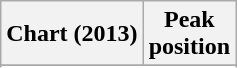<table class="wikitable sortable plainrowheaders" style="text-align:center">
<tr>
<th scope="col">Chart (2013)</th>
<th scope="col">Peak<br> position</th>
</tr>
<tr>
</tr>
<tr>
</tr>
<tr>
</tr>
</table>
